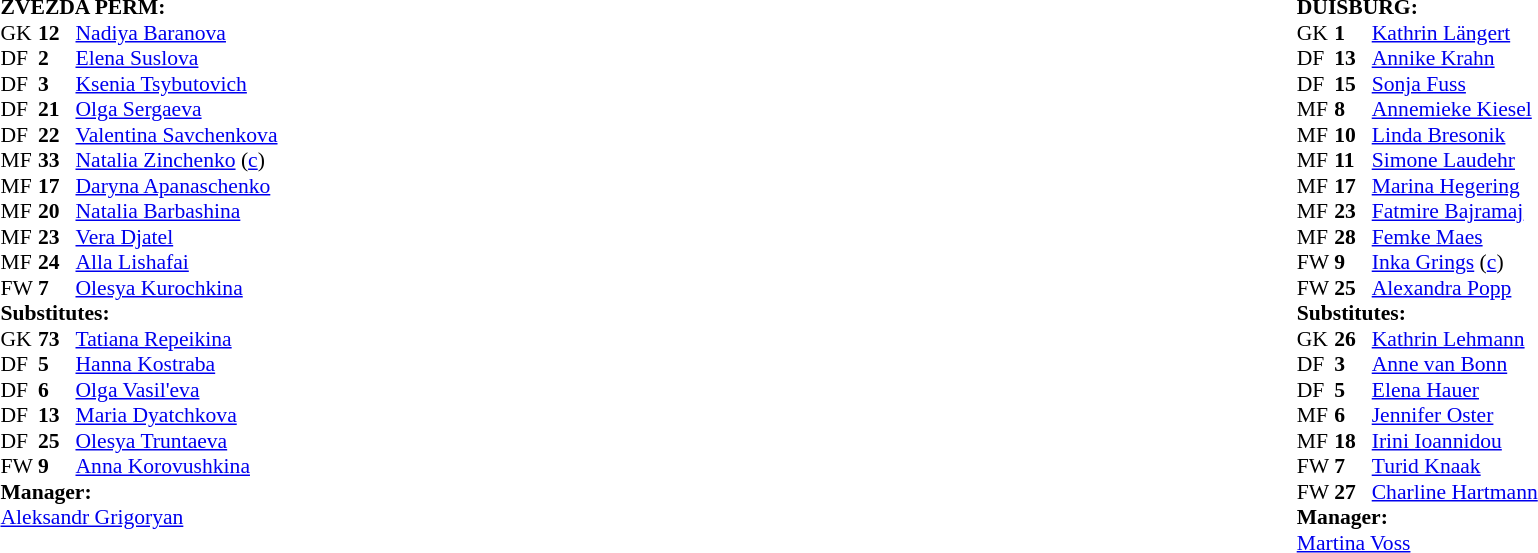<table width="100%">
<tr>
<td valign="top" width="50%"><br><table style="font-size: 90%" cellspacing="0" cellpadding="0">
<tr>
<td colspan="4"><strong>ZVEZDA PERM:</strong></td>
</tr>
<tr>
<th width=25></th>
<th width=25></th>
</tr>
<tr>
<td>GK</td>
<td><strong>12</strong></td>
<td> <a href='#'>Nadiya Baranova</a></td>
</tr>
<tr>
<td>DF</td>
<td><strong>2</strong></td>
<td> <a href='#'>Elena Suslova</a></td>
</tr>
<tr>
<td>DF</td>
<td><strong>3</strong></td>
<td> <a href='#'>Ksenia Tsybutovich</a></td>
</tr>
<tr>
<td>DF</td>
<td><strong>21</strong></td>
<td> <a href='#'>Olga Sergaeva</a></td>
<td></td>
<td></td>
</tr>
<tr>
<td>DF</td>
<td><strong>22</strong></td>
<td> <a href='#'>Valentina Savchenkova</a></td>
</tr>
<tr>
<td>MF</td>
<td><strong>33</strong></td>
<td> <a href='#'>Natalia Zinchenko</a> (<a href='#'>c</a>)</td>
<td></td>
<td></td>
</tr>
<tr>
<td>MF</td>
<td><strong>17</strong></td>
<td> <a href='#'>Daryna Apanaschenko</a></td>
</tr>
<tr>
<td>MF</td>
<td><strong>20</strong></td>
<td> <a href='#'>Natalia Barbashina</a></td>
</tr>
<tr>
<td>MF</td>
<td><strong>23</strong></td>
<td> <a href='#'>Vera Djatel</a></td>
<td></td>
</tr>
<tr>
<td>MF</td>
<td><strong>24</strong></td>
<td> <a href='#'>Alla Lishafai</a></td>
<td></td>
</tr>
<tr>
<td>FW</td>
<td><strong>7</strong></td>
<td> <a href='#'>Olesya Kurochkina</a></td>
<td></td>
<td></td>
</tr>
<tr>
<td colspan=3><strong>Substitutes:</strong></td>
</tr>
<tr>
<td>GK</td>
<td><strong>73</strong></td>
<td> <a href='#'>Tatiana Repeikina</a></td>
</tr>
<tr>
<td>DF</td>
<td><strong>5</strong></td>
<td> <a href='#'>Hanna Kostraba</a></td>
</tr>
<tr>
<td>DF</td>
<td><strong>6</strong></td>
<td> <a href='#'>Olga Vasil'eva</a></td>
<td></td>
<td></td>
</tr>
<tr>
<td>DF</td>
<td><strong>13</strong></td>
<td> <a href='#'>Maria Dyatchkova</a></td>
<td></td>
<td></td>
</tr>
<tr>
<td>DF</td>
<td><strong>25</strong></td>
<td> <a href='#'>Olesya Truntaeva</a></td>
</tr>
<tr>
<td>FW</td>
<td><strong>9</strong></td>
<td> <a href='#'>Anna Korovushkina</a></td>
<td></td>
<td></td>
</tr>
<tr>
<td colspan=3><strong>Manager:</strong></td>
</tr>
<tr>
<td colspan=4> <a href='#'>Aleksandr Grigoryan</a></td>
</tr>
</table>
</td>
<td valign="top" width="50%"><br><table style="font-size:90%" cellspacing="0" cellpadding="0" align="center">
<tr>
<td colspan=4><strong>DUISBURG:</strong></td>
</tr>
<tr>
<th width=25></th>
<th width=25></th>
</tr>
<tr>
<td>GK</td>
<td><strong>1</strong></td>
<td> <a href='#'>Kathrin Längert</a></td>
</tr>
<tr>
<td>DF</td>
<td><strong>13</strong></td>
<td> <a href='#'>Annike Krahn</a></td>
</tr>
<tr>
<td>DF</td>
<td><strong>15</strong></td>
<td> <a href='#'>Sonja Fuss</a></td>
</tr>
<tr>
<td>MF</td>
<td><strong>8</strong></td>
<td> <a href='#'>Annemieke Kiesel</a></td>
<td></td>
<td></td>
</tr>
<tr>
<td>MF</td>
<td><strong>10</strong></td>
<td> <a href='#'>Linda Bresonik</a></td>
<td></td>
</tr>
<tr>
<td>MF</td>
<td><strong>11</strong></td>
<td> <a href='#'>Simone Laudehr</a></td>
<td></td>
<td></td>
</tr>
<tr>
<td>MF</td>
<td><strong>17</strong></td>
<td> <a href='#'>Marina Hegering</a></td>
</tr>
<tr>
<td>MF</td>
<td><strong>23</strong></td>
<td> <a href='#'>Fatmire Bajramaj</a></td>
<td></td>
<td></td>
</tr>
<tr>
<td>MF</td>
<td><strong>28</strong></td>
<td> <a href='#'>Femke Maes</a></td>
</tr>
<tr>
<td>FW</td>
<td><strong>9</strong></td>
<td> <a href='#'>Inka Grings</a> (<a href='#'>c</a>)</td>
</tr>
<tr>
<td>FW</td>
<td><strong>25</strong></td>
<td> <a href='#'>Alexandra Popp</a></td>
</tr>
<tr>
<td colspan=3><strong>Substitutes:</strong></td>
</tr>
<tr>
<td>GK</td>
<td><strong>26</strong></td>
<td> <a href='#'>Kathrin Lehmann </a></td>
</tr>
<tr>
<td>DF</td>
<td><strong>3</strong></td>
<td> <a href='#'>Anne van Bonn</a></td>
<td></td>
<td></td>
</tr>
<tr>
<td>DF</td>
<td><strong>5</strong></td>
<td> <a href='#'>Elena Hauer</a></td>
</tr>
<tr>
<td>MF</td>
<td><strong>6</strong></td>
<td> <a href='#'>Jennifer Oster</a></td>
<td></td>
<td></td>
</tr>
<tr>
<td>MF</td>
<td><strong>18</strong></td>
<td> <a href='#'>Irini Ioannidou</a></td>
</tr>
<tr>
<td>FW</td>
<td><strong>7</strong></td>
<td> <a href='#'>Turid Knaak</a></td>
<td></td>
<td></td>
</tr>
<tr>
<td>FW</td>
<td><strong>27</strong></td>
<td> <a href='#'>Charline Hartmann</a></td>
</tr>
<tr>
<td colspan=3><strong>Manager:</strong></td>
</tr>
<tr>
<td colspan=4> <a href='#'>Martina Voss</a></td>
</tr>
</table>
</td>
</tr>
</table>
